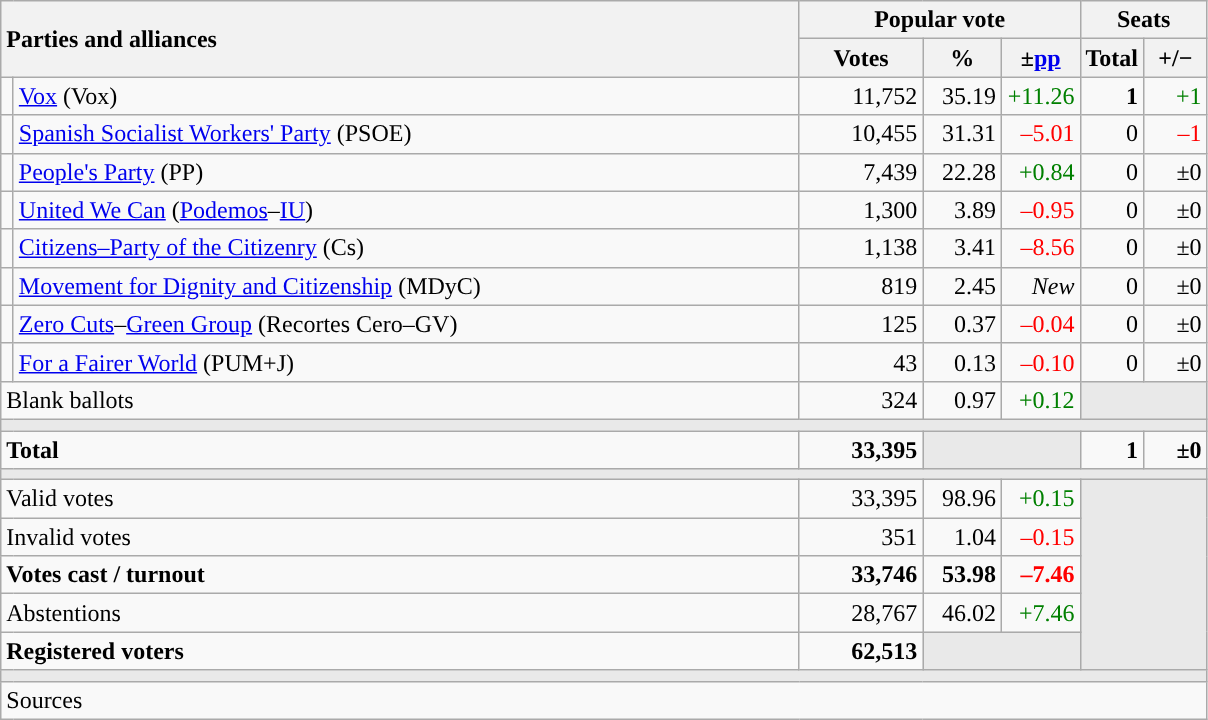<table class="wikitable" style="text-align:right;">
<tr>
<th style="text-align:left;" rowspan="2" colspan="2" width="525">Parties and alliances</th>
<th colspan="3">Popular vote</th>
<th colspan="2">Seats</th>
</tr>
<tr>
<th width="75">Votes</th>
<th width="45">%</th>
<th width="45">±<a href='#'>pp</a></th>
<th width="35">Total</th>
<th width="35">+/−</th>
</tr>
<tr>
<td width="1" style="color:inherit;background:"></td>
<td align="left"><a href='#'>Vox</a> (Vox)</td>
<td>11,752</td>
<td>35.19</td>
<td style="color:green;">+11.26</td>
<td><strong>1</strong></td>
<td style="color:green;">+1</td>
</tr>
<tr>
<td style="color:inherit;background:"></td>
<td align="left"><a href='#'>Spanish Socialist Workers' Party</a> (PSOE)</td>
<td>10,455</td>
<td>31.31</td>
<td style="color:red;">–5.01</td>
<td>0</td>
<td style="color:red;">–1</td>
</tr>
<tr>
<td style="color:inherit;background:"></td>
<td align="left"><a href='#'>People's Party</a> (PP)</td>
<td>7,439</td>
<td>22.28</td>
<td style="color:green;">+0.84</td>
<td>0</td>
<td>±0</td>
</tr>
<tr>
<td style="color:inherit;background:"></td>
<td align="left"><a href='#'>United We Can</a> (<a href='#'>Podemos</a>–<a href='#'>IU</a>)</td>
<td>1,300</td>
<td>3.89</td>
<td style="color:red;">–0.95</td>
<td>0</td>
<td>±0</td>
</tr>
<tr>
<td style="color:inherit;background:"></td>
<td align="left"><a href='#'>Citizens–Party of the Citizenry</a> (Cs)</td>
<td>1,138</td>
<td>3.41</td>
<td style="color:red;">–8.56</td>
<td>0</td>
<td>±0</td>
</tr>
<tr>
<td style="color:inherit;background:"></td>
<td align="left"><a href='#'>Movement for Dignity and Citizenship</a> (MDyC)</td>
<td>819</td>
<td>2.45</td>
<td><em>New</em></td>
<td>0</td>
<td>±0</td>
</tr>
<tr>
<td style="color:inherit;background:"></td>
<td align="left"><a href='#'>Zero Cuts</a>–<a href='#'>Green Group</a> (Recortes Cero–GV)</td>
<td>125</td>
<td>0.37</td>
<td style="color:red;">–0.04</td>
<td>0</td>
<td>±0</td>
</tr>
<tr>
<td style="color:inherit;background:"></td>
<td align="left"><a href='#'>For a Fairer World</a> (PUM+J)</td>
<td>43</td>
<td>0.13</td>
<td style="color:red;">–0.10</td>
<td>0</td>
<td>±0</td>
</tr>
<tr>
<td align="left" colspan="2">Blank ballots</td>
<td>324</td>
<td>0.97</td>
<td style="color:green;">+0.12</td>
<td bgcolor="#E9E9E9" colspan="2"></td>
</tr>
<tr>
<td colspan="7" bgcolor="#E9E9E9"></td>
</tr>
<tr style="font-weight:bold;">
<td align="left" colspan="2">Total</td>
<td>33,395</td>
<td bgcolor="#E9E9E9" colspan="2"></td>
<td>1</td>
<td>±0</td>
</tr>
<tr>
<td colspan="7" bgcolor="#E9E9E9"></td>
</tr>
<tr>
<td align="left" colspan="2">Valid votes</td>
<td>33,395</td>
<td>98.96</td>
<td style="color:green;">+0.15</td>
<td bgcolor="#E9E9E9" colspan="2" rowspan="5"></td>
</tr>
<tr>
<td align="left" colspan="2">Invalid votes</td>
<td>351</td>
<td>1.04</td>
<td style="color:red;">–0.15</td>
</tr>
<tr style="font-weight:bold;">
<td align="left" colspan="2">Votes cast / turnout</td>
<td>33,746</td>
<td>53.98</td>
<td style="color:red;">–7.46</td>
</tr>
<tr>
<td align="left" colspan="2">Abstentions</td>
<td>28,767</td>
<td>46.02</td>
<td style="color:green;">+7.46</td>
</tr>
<tr style="font-weight:bold;">
<td align="left" colspan="2">Registered voters</td>
<td>62,513</td>
<td bgcolor="#E9E9E9" colspan="2"></td>
</tr>
<tr>
<td colspan="7" bgcolor="#E9E9E9"></td>
</tr>
<tr>
<td align="left" colspan="7">Sources</td>
</tr>
</table>
